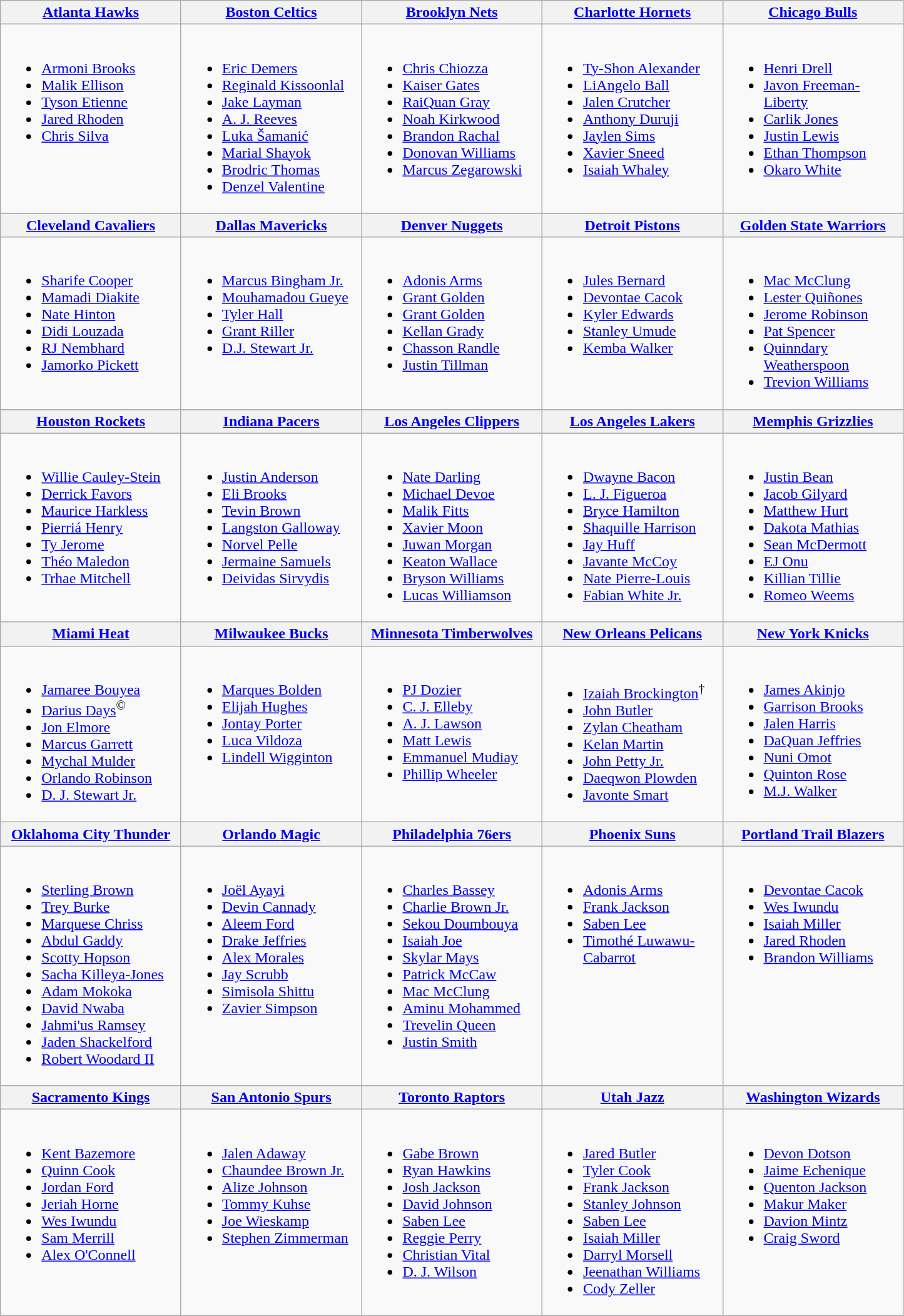<table class="wikitable">
<tr>
<th style="width:185px"><a href='#'>Atlanta Hawks</a></th>
<th style="width:185px"><a href='#'>Boston Celtics</a></th>
<th style="width:185px"><a href='#'>Brooklyn Nets</a></th>
<th style="width:185px"><a href='#'>Charlotte Hornets</a></th>
<th style="width:185px"><a href='#'>Chicago Bulls</a></th>
</tr>
<tr>
<td valign=top><br><ul><li><a href='#'>Armoni Brooks</a></li><li><a href='#'>Malik Ellison</a></li><li><a href='#'>Tyson Etienne</a></li><li><a href='#'>Jared Rhoden</a></li><li><a href='#'>Chris Silva</a></li></ul></td>
<td valign=top><br><ul><li><a href='#'>Eric Demers</a></li><li><a href='#'>Reginald Kissoonlal</a></li><li><a href='#'>Jake Layman</a></li><li><a href='#'>A. J. Reeves</a></li><li><a href='#'>Luka Šamanić</a></li><li><a href='#'>Marial Shayok</a></li><li><a href='#'>Brodric Thomas</a></li><li><a href='#'>Denzel Valentine</a></li></ul></td>
<td valign=top><br><ul><li><a href='#'>Chris Chiozza</a></li><li><a href='#'>Kaiser Gates</a></li><li><a href='#'>RaiQuan Gray</a></li><li><a href='#'>Noah Kirkwood</a></li><li><a href='#'>Brandon Rachal</a></li><li><a href='#'>Donovan Williams</a></li><li><a href='#'>Marcus Zegarowski</a></li></ul></td>
<td valign=top><br><ul><li><a href='#'>Ty-Shon Alexander</a></li><li><a href='#'>LiAngelo Ball</a></li><li><a href='#'>Jalen Crutcher</a></li><li><a href='#'>Anthony Duruji</a></li><li><a href='#'>Jaylen Sims</a></li><li><a href='#'>Xavier Sneed</a></li><li><a href='#'>Isaiah Whaley</a></li></ul></td>
<td valign=top><br><ul><li><a href='#'>Henri Drell</a></li><li><a href='#'>Javon Freeman-Liberty</a></li><li><a href='#'>Carlik Jones</a></li><li><a href='#'>Justin Lewis</a></li><li><a href='#'>Ethan Thompson</a></li><li><a href='#'>Okaro White</a></li></ul></td>
</tr>
<tr>
<th style="width:185px"><a href='#'>Cleveland Cavaliers</a></th>
<th style="width:185px"><a href='#'>Dallas Mavericks</a></th>
<th style="width:185px"><a href='#'>Denver Nuggets</a></th>
<th style="width:185px"><a href='#'>Detroit Pistons</a></th>
<th style="width:185px"><a href='#'>Golden State Warriors</a></th>
</tr>
<tr>
<td valign=top><br><ul><li><a href='#'>Sharife Cooper</a></li><li><a href='#'>Mamadi Diakite</a></li><li><a href='#'>Nate Hinton</a></li><li><a href='#'>Didi Louzada</a></li><li><a href='#'>RJ Nembhard</a></li><li><a href='#'>Jamorko Pickett</a></li></ul></td>
<td valign=top><br><ul><li><a href='#'>Marcus Bingham Jr.</a></li><li><a href='#'>Mouhamadou Gueye</a></li><li><a href='#'>Tyler Hall</a></li><li><a href='#'>Grant Riller</a></li><li><a href='#'>D.J. Stewart Jr.</a></li></ul></td>
<td valign=top><br><ul><li><a href='#'>Adonis Arms</a></li><li><a href='#'>Grant Golden</a></li><li><a href='#'>Grant Golden</a></li><li><a href='#'>Kellan Grady</a></li><li><a href='#'>Chasson Randle</a></li><li><a href='#'>Justin Tillman</a></li></ul></td>
<td valign=top><br><ul><li><a href='#'>Jules Bernard</a></li><li><a href='#'>Devontae Cacok</a></li><li><a href='#'>Kyler Edwards</a></li><li><a href='#'>Stanley Umude</a></li><li><a href='#'>Kemba Walker</a></li></ul></td>
<td valign=top><br><ul><li><a href='#'>Mac McClung</a></li><li><a href='#'>Lester Quiñones</a></li><li><a href='#'>Jerome Robinson</a></li><li><a href='#'>Pat Spencer</a></li><li><a href='#'>Quinndary Weatherspoon</a></li><li><a href='#'>Trevion Williams</a></li></ul></td>
</tr>
<tr>
<th style="width:185px"><a href='#'>Houston Rockets</a></th>
<th style="width:185px"><a href='#'>Indiana Pacers</a></th>
<th style="width:185px"><a href='#'>Los Angeles Clippers</a></th>
<th style="width:185px"><a href='#'>Los Angeles Lakers</a></th>
<th style="width:185px"><a href='#'>Memphis Grizzlies</a></th>
</tr>
<tr>
<td valign=top><br><ul><li><a href='#'>Willie Cauley-Stein</a></li><li><a href='#'>Derrick Favors</a></li><li><a href='#'>Maurice Harkless</a></li><li><a href='#'>Pierriá Henry</a></li><li><a href='#'>Ty Jerome</a></li><li><a href='#'>Théo Maledon</a></li><li><a href='#'>Trhae Mitchell</a></li></ul></td>
<td valign=top><br><ul><li><a href='#'>Justin Anderson</a></li><li><a href='#'>Eli Brooks</a></li><li><a href='#'>Tevin Brown</a></li><li><a href='#'>Langston Galloway</a></li><li><a href='#'>Norvel Pelle</a></li><li><a href='#'>Jermaine Samuels</a></li><li><a href='#'>Deividas Sirvydis</a></li></ul></td>
<td valign=top><br><ul><li><a href='#'>Nate Darling</a></li><li><a href='#'>Michael Devoe</a></li><li><a href='#'>Malik Fitts</a></li><li><a href='#'>Xavier Moon</a></li><li><a href='#'>Juwan Morgan</a></li><li><a href='#'>Keaton Wallace</a></li><li><a href='#'>Bryson Williams</a></li><li><a href='#'>Lucas Williamson</a></li></ul></td>
<td valign=top><br><ul><li><a href='#'>Dwayne Bacon</a></li><li><a href='#'>L. J. Figueroa</a></li><li><a href='#'>Bryce Hamilton</a></li><li><a href='#'>Shaquille Harrison</a></li><li><a href='#'>Jay Huff</a></li><li><a href='#'>Javante McCoy</a></li><li><a href='#'>Nate Pierre-Louis</a></li><li><a href='#'>Fabian White Jr.</a></li></ul></td>
<td valign=top><br><ul><li><a href='#'>Justin Bean</a></li><li><a href='#'>Jacob Gilyard</a></li><li><a href='#'>Matthew Hurt</a></li><li><a href='#'>Dakota Mathias</a></li><li><a href='#'>Sean McDermott</a></li><li><a href='#'>EJ Onu</a></li><li><a href='#'>Killian Tillie</a></li><li><a href='#'>Romeo Weems</a></li></ul></td>
</tr>
<tr>
<th style="width:185px"><a href='#'>Miami Heat</a></th>
<th style="width:185px"><a href='#'>Milwaukee Bucks</a></th>
<th style="width:185px"><a href='#'>Minnesota Timberwolves</a></th>
<th style="width:185px"><a href='#'>New Orleans Pelicans</a></th>
<th style="width:185px"><a href='#'>New York Knicks</a></th>
</tr>
<tr>
<td valign=top><br><ul><li><a href='#'>Jamaree Bouyea</a></li><li><a href='#'>Darius Days</a><sup>©</sup></li><li><a href='#'>Jon Elmore</a></li><li><a href='#'>Marcus Garrett</a></li><li><a href='#'>Mychal Mulder</a></li><li><a href='#'>Orlando Robinson</a></li><li><a href='#'>D. J. Stewart Jr.</a></li></ul></td>
<td valign=top><br><ul><li><a href='#'>Marques Bolden</a></li><li><a href='#'>Elijah Hughes</a></li><li><a href='#'>Jontay Porter</a></li><li><a href='#'>Luca Vildoza</a></li><li><a href='#'>Lindell Wigginton</a></li></ul></td>
<td valign=top><br><ul><li><a href='#'>PJ Dozier</a></li><li><a href='#'>C. J. Elleby</a></li><li><a href='#'>A. J. Lawson</a></li><li><a href='#'>Matt Lewis</a></li><li><a href='#'>Emmanuel Mudiay</a></li><li><a href='#'>Phillip Wheeler</a></li></ul></td>
<td valign=top><br><ul><li><a href='#'>Izaiah Brockington</a><sup>†</sup></li><li><a href='#'>John Butler</a></li><li><a href='#'>Zylan Cheatham</a></li><li><a href='#'>Kelan Martin</a></li><li><a href='#'>John Petty Jr.</a></li><li><a href='#'>Daeqwon Plowden</a></li><li><a href='#'>Javonte Smart</a></li></ul></td>
<td valign=top><br><ul><li><a href='#'>James Akinjo</a></li><li><a href='#'>Garrison Brooks</a></li><li><a href='#'>Jalen Harris</a></li><li><a href='#'>DaQuan Jeffries</a></li><li><a href='#'>Nuni Omot</a></li><li><a href='#'>Quinton Rose</a></li><li><a href='#'>M.J. Walker</a></li></ul></td>
</tr>
<tr>
<th style="width:185px"><a href='#'>Oklahoma City Thunder</a></th>
<th style="width:185px"><a href='#'>Orlando Magic</a></th>
<th style="width:185px"><a href='#'>Philadelphia 76ers</a></th>
<th style="width:185px"><a href='#'>Phoenix Suns</a></th>
<th style="width:185px"><a href='#'>Portland Trail Blazers</a></th>
</tr>
<tr>
<td valign=top><br><ul><li><a href='#'>Sterling Brown</a></li><li><a href='#'>Trey Burke</a></li><li><a href='#'>Marquese Chriss</a></li><li><a href='#'>Abdul Gaddy</a></li><li><a href='#'>Scotty Hopson</a></li><li><a href='#'>Sacha Killeya-Jones</a></li><li><a href='#'>Adam Mokoka</a></li><li><a href='#'>David Nwaba</a></li><li><a href='#'>Jahmi'us Ramsey</a></li><li><a href='#'>Jaden Shackelford</a></li><li><a href='#'>Robert Woodard II</a></li></ul></td>
<td valign=top><br><ul><li><a href='#'>Joël Ayayi</a></li><li><a href='#'>Devin Cannady</a></li><li><a href='#'>Aleem Ford</a></li><li><a href='#'>Drake Jeffries</a></li><li><a href='#'>Alex Morales</a></li><li><a href='#'>Jay Scrubb</a></li><li><a href='#'>Simisola Shittu</a></li><li><a href='#'>Zavier Simpson</a></li></ul></td>
<td valign=top><br><ul><li><a href='#'>Charles Bassey</a></li><li><a href='#'>Charlie Brown Jr.</a></li><li><a href='#'>Sekou Doumbouya</a></li><li><a href='#'>Isaiah Joe</a></li><li><a href='#'>Skylar Mays</a></li><li><a href='#'>Patrick McCaw</a></li><li><a href='#'>Mac McClung</a></li><li><a href='#'>Aminu Mohammed</a></li><li><a href='#'>Trevelin Queen</a></li><li><a href='#'>Justin Smith</a></li></ul></td>
<td valign=top><br><ul><li><a href='#'>Adonis Arms</a></li><li><a href='#'>Frank Jackson</a></li><li><a href='#'>Saben Lee</a></li><li><a href='#'>Timothé Luwawu-Cabarrot</a></li></ul></td>
<td valign=top><br><ul><li><a href='#'>Devontae Cacok</a></li><li><a href='#'>Wes Iwundu</a></li><li><a href='#'>Isaiah Miller</a></li><li><a href='#'>Jared Rhoden</a></li><li><a href='#'>Brandon Williams</a></li></ul></td>
</tr>
<tr>
<th style="width:185px"><a href='#'>Sacramento Kings</a></th>
<th style="width:185px"><a href='#'>San Antonio Spurs</a></th>
<th style="width:185px"><a href='#'>Toronto Raptors</a></th>
<th style="width:185px"><a href='#'>Utah Jazz</a></th>
<th style="width:185px"><a href='#'>Washington Wizards</a></th>
</tr>
<tr>
<td valign=top><br><ul><li><a href='#'>Kent Bazemore</a></li><li><a href='#'>Quinn Cook</a></li><li><a href='#'>Jordan Ford</a></li><li><a href='#'>Jeriah Horne</a></li><li><a href='#'>Wes Iwundu</a></li><li><a href='#'>Sam Merrill</a></li><li><a href='#'>Alex O'Connell</a></li></ul></td>
<td valign=top><br><ul><li><a href='#'>Jalen Adaway</a></li><li><a href='#'>Chaundee Brown Jr.</a></li><li><a href='#'>Alize Johnson</a></li><li><a href='#'>Tommy Kuhse</a></li><li><a href='#'>Joe Wieskamp</a></li><li><a href='#'>Stephen Zimmerman</a></li></ul></td>
<td valign=top><br><ul><li><a href='#'>Gabe Brown</a></li><li><a href='#'>Ryan Hawkins</a></li><li><a href='#'>Josh Jackson</a></li><li><a href='#'>David Johnson</a></li><li><a href='#'>Saben Lee</a></li><li><a href='#'>Reggie Perry</a></li><li><a href='#'>Christian Vital</a></li><li><a href='#'>D. J. Wilson</a></li></ul></td>
<td valign=top><br><ul><li><a href='#'>Jared Butler</a></li><li><a href='#'>Tyler Cook</a></li><li><a href='#'>Frank Jackson</a></li><li><a href='#'>Stanley Johnson</a></li><li><a href='#'>Saben Lee</a></li><li><a href='#'>Isaiah Miller</a></li><li><a href='#'>Darryl Morsell</a></li><li><a href='#'>Jeenathan Williams</a></li><li><a href='#'>Cody Zeller</a></li></ul></td>
<td valign=top><br><ul><li><a href='#'>Devon Dotson</a></li><li><a href='#'>Jaime Echenique</a></li><li><a href='#'>Quenton Jackson</a></li><li><a href='#'>Makur Maker</a></li><li><a href='#'>Davion Mintz</a></li><li><a href='#'>Craig Sword</a></li></ul></td>
</tr>
</table>
